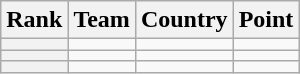<table class="wikitable sortable">
<tr>
<th>Rank</th>
<th>Team</th>
<th>Country</th>
<th>Point</th>
</tr>
<tr>
<th></th>
<td></td>
<td></td>
<td></td>
</tr>
<tr>
<th></th>
<td></td>
<td></td>
<td></td>
</tr>
<tr>
<th></th>
<td></td>
<td></td>
<td></td>
</tr>
</table>
